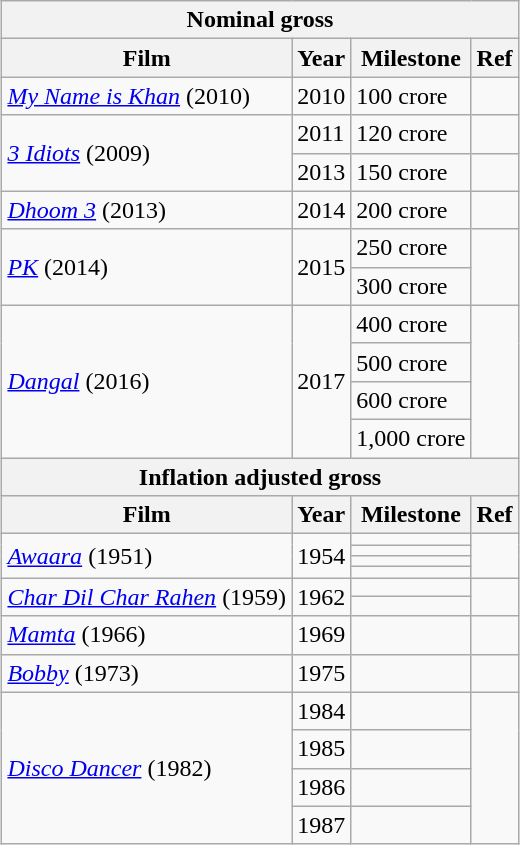<table class="wikitable" style="margin:auto; margin:auto;">
<tr>
<th colspan="4">Nominal gross</th>
</tr>
<tr>
<th>Film</th>
<th>Year</th>
<th>Milestone</th>
<th>Ref</th>
</tr>
<tr>
<td><em><a href='#'>My Name is Khan</a></em> (2010)</td>
<td>2010</td>
<td>100 crore</td>
<td></td>
</tr>
<tr>
<td rowspan="2"><em><a href='#'>3 Idiots</a></em> (2009)</td>
<td>2011</td>
<td>120 crore</td>
<td></td>
</tr>
<tr>
<td>2013</td>
<td>150 crore</td>
<td></td>
</tr>
<tr>
<td><em><a href='#'>Dhoom 3</a></em> (2013)</td>
<td>2014</td>
<td>200 crore</td>
<td></td>
</tr>
<tr>
<td rowspan="2"><em><a href='#'>PK</a></em> (2014)</td>
<td rowspan="2">2015</td>
<td>250 crore</td>
<td rowspan="2"></td>
</tr>
<tr>
<td>300 crore</td>
</tr>
<tr>
<td rowspan="4"><em><a href='#'>Dangal</a></em> (2016)</td>
<td rowspan="4">2017</td>
<td>400 crore</td>
<td rowspan="4"></td>
</tr>
<tr>
<td>500 crore</td>
</tr>
<tr>
<td>600 crore</td>
</tr>
<tr>
<td>1,000 crore</td>
</tr>
<tr>
<th colspan="4">Inflation adjusted gross</th>
</tr>
<tr>
<th>Film</th>
<th>Year</th>
<th>Milestone</th>
<th>Ref</th>
</tr>
<tr>
<td rowspan="4"><em><a href='#'>Awaara</a></em> (1951)</td>
<td rowspan="4">1954</td>
<td></td>
<td rowspan="4"></td>
</tr>
<tr>
<td></td>
</tr>
<tr>
<td></td>
</tr>
<tr>
<td></td>
</tr>
<tr>
<td rowspan="2"><em><a href='#'>Char Dil Char Rahen</a></em> (1959)</td>
<td rowspan="2">1962</td>
<td></td>
<td rowspan="2"></td>
</tr>
<tr>
<td></td>
</tr>
<tr>
<td><em><a href='#'>Mamta</a></em> (1966)</td>
<td>1969</td>
<td></td>
<td></td>
</tr>
<tr>
<td><em><a href='#'>Bobby</a></em> (1973)</td>
<td>1975</td>
<td></td>
<td></td>
</tr>
<tr>
<td rowspan="4"><em><a href='#'>Disco Dancer</a></em> (1982)</td>
<td>1984</td>
<td></td>
<td rowspan="4"></td>
</tr>
<tr>
<td>1985</td>
<td></td>
</tr>
<tr>
<td>1986</td>
<td></td>
</tr>
<tr>
<td>1987</td>
<td></td>
</tr>
</table>
